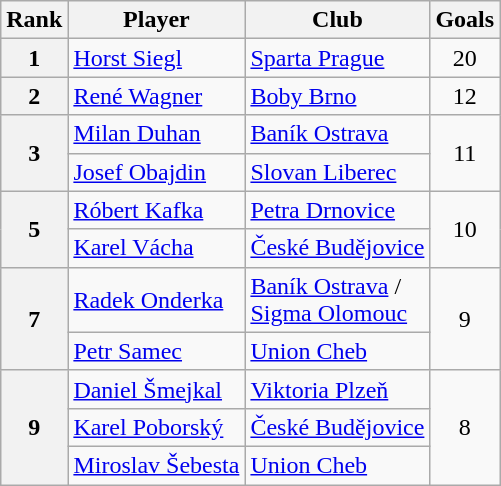<table class="wikitable" style="text-align:center">
<tr>
<th>Rank</th>
<th>Player</th>
<th>Club</th>
<th>Goals</th>
</tr>
<tr>
<th>1</th>
<td align="left"> <a href='#'>Horst Siegl</a></td>
<td align="left"><a href='#'>Sparta Prague</a></td>
<td>20</td>
</tr>
<tr>
<th>2</th>
<td align="left"> <a href='#'>René Wagner</a></td>
<td align="left"><a href='#'>Boby Brno</a></td>
<td>12</td>
</tr>
<tr>
<th rowspan="2">3</th>
<td align="left"> <a href='#'>Milan Duhan</a></td>
<td align="left"><a href='#'>Baník Ostrava</a></td>
<td rowspan="2">11</td>
</tr>
<tr>
<td align="left"> <a href='#'>Josef Obajdin</a></td>
<td align="left"><a href='#'>Slovan Liberec</a></td>
</tr>
<tr>
<th rowspan="2">5</th>
<td align="left"> <a href='#'>Róbert Kafka</a></td>
<td align="left"><a href='#'>Petra Drnovice</a></td>
<td rowspan="2">10</td>
</tr>
<tr>
<td align="left"> <a href='#'>Karel Vácha</a></td>
<td align="left"><a href='#'>České Budějovice</a></td>
</tr>
<tr>
<th rowspan="2">7</th>
<td align="left"> <a href='#'>Radek Onderka</a></td>
<td align="left"><a href='#'>Baník Ostrava</a> /<br><a href='#'>Sigma Olomouc</a></td>
<td rowspan="2">9</td>
</tr>
<tr>
<td align="left"> <a href='#'>Petr Samec</a></td>
<td align="left"><a href='#'>Union Cheb</a></td>
</tr>
<tr>
<th rowspan="3">9</th>
<td align="left"> <a href='#'>Daniel Šmejkal</a></td>
<td align="left"><a href='#'>Viktoria Plzeň</a></td>
<td rowspan="3">8</td>
</tr>
<tr>
<td align="left"> <a href='#'>Karel Poborský</a></td>
<td align="left"><a href='#'>České Budějovice</a></td>
</tr>
<tr>
<td align="left"> <a href='#'>Miroslav Šebesta</a></td>
<td align="left"><a href='#'>Union Cheb</a></td>
</tr>
</table>
